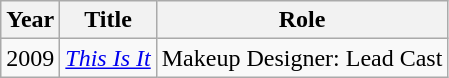<table class="wikitable sortable plainrowheaders">
<tr>
<th scope="col">Year</th>
<th scope="col">Title</th>
<th scope="col">Role</th>
</tr>
<tr>
<td scope="row">2009</td>
<td><a href='#'><em>This Is It</em></a></td>
<td>Makeup Designer: Lead Cast</td>
</tr>
</table>
